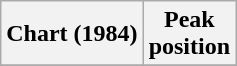<table class="wikitable sortable">
<tr>
<th align="center">Chart (1984)</th>
<th align="center">Peak<br>position</th>
</tr>
<tr>
</tr>
</table>
